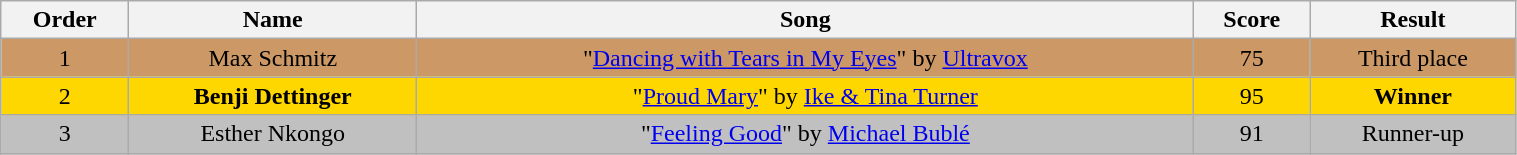<table class="wikitable sortable collapsed" style="text-align:center; width:80%;">
<tr style="text-align:Center; background:#cc;">
<th>Order</th>
<th>Name</th>
<th>Song</th>
<th>Score</th>
<th>Result</th>
</tr>
<tr style="background:#c96">
<td>1</td>
<td>Max Schmitz</td>
<td>"<a href='#'>Dancing with Tears in My Eyes</a>" by <a href='#'>Ultravox</a></td>
<td>75</td>
<td>Third place</td>
</tr>
<tr style="background:gold">
<td>2</td>
<td><strong>Benji Dettinger</strong></td>
<td>"<a href='#'>Proud Mary</a>" by <a href='#'>Ike & Tina Turner</a></td>
<td>95</td>
<td><strong>Winner</strong></td>
</tr>
<tr style="background:silver">
<td>3</td>
<td>Esther Nkongo</td>
<td>"<a href='#'>Feeling Good</a>" by <a href='#'>Michael Bublé</a></td>
<td>91</td>
<td>Runner-up</td>
</tr>
<tr>
</tr>
</table>
